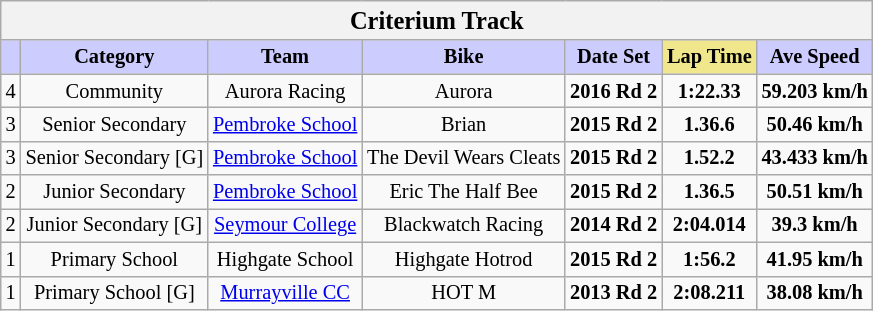<table class="wikitable collapsible collapsed" style="font-size: 85%; text-align:center">
<tr>
<th colspan="7" width="500"><big>Criterium Track</big></th>
</tr>
<tr>
<th style="background:#ccf"></th>
<th style="background:#ccf">Category</th>
<th style="background:#ccf">Team</th>
<th style="background:#ccf">Bike</th>
<th style="background:#ccf">Date Set</th>
<th style="background:#f0e68c">Lap Time</th>
<th style="background:#ccf">Ave Speed</th>
</tr>
<tr>
<td>4</td>
<td>Community</td>
<td> Aurora Racing</td>
<td>Aurora</td>
<td><strong>2016 Rd 2</strong></td>
<td><strong>1:22.33</strong></td>
<td><strong>59.203 km/h</strong></td>
</tr>
<tr>
<td>3</td>
<td>Senior Secondary</td>
<td> <a href='#'>Pembroke School</a></td>
<td>Brian</td>
<td><strong>2015 Rd 2</strong></td>
<td><strong>1.36.6</strong></td>
<td><strong>50.46 km/h</strong></td>
</tr>
<tr>
<td>3</td>
<td>Senior Secondary [G]</td>
<td> <a href='#'>Pembroke School</a></td>
<td>The Devil Wears Cleats</td>
<td><strong>2015 Rd 2</strong></td>
<td><strong>1.52.2</strong></td>
<td><strong>43.433 km/h</strong></td>
</tr>
<tr>
<td>2</td>
<td>Junior Secondary</td>
<td> <a href='#'>Pembroke School</a></td>
<td>Eric The Half Bee</td>
<td><strong>2015 Rd 2</strong></td>
<td><strong>1.36.5</strong></td>
<td><strong>50.51 km/h</strong></td>
</tr>
<tr>
<td>2</td>
<td>Junior Secondary [G]</td>
<td> <a href='#'>Seymour College</a></td>
<td>Blackwatch Racing</td>
<td><strong>2014 Rd 2</strong></td>
<td><strong>2:04.014</strong></td>
<td><strong>39.3 km/h</strong></td>
</tr>
<tr>
<td>1</td>
<td>Primary School</td>
<td> Highgate School</td>
<td>Highgate Hotrod</td>
<td><strong>2015 Rd 2</strong></td>
<td><strong>1:56.2</strong></td>
<td><strong>41.95 km/h</strong></td>
</tr>
<tr>
<td>1</td>
<td>Primary School [G]</td>
<td> <a href='#'>Murrayville CC</a></td>
<td>HOT M</td>
<td><strong>2013 Rd 2</strong></td>
<td><strong>2:08.211</strong></td>
<td><strong>38.08 km/h</strong></td>
</tr>
</table>
